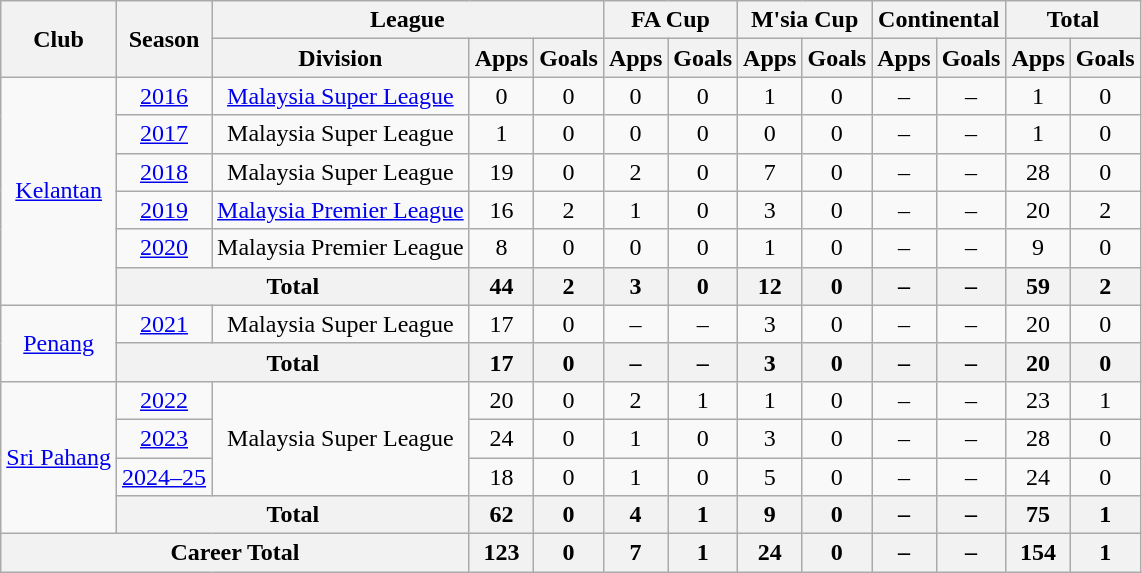<table class=wikitable style="text-align:center">
<tr>
<th rowspan=2>Club</th>
<th rowspan=2>Season</th>
<th colspan=3>League</th>
<th colspan=2>FA Cup</th>
<th colspan=2>M'sia Cup</th>
<th colspan=2>Continental</th>
<th colspan=2>Total</th>
</tr>
<tr>
<th>Division</th>
<th>Apps</th>
<th>Goals</th>
<th>Apps</th>
<th>Goals</th>
<th>Apps</th>
<th>Goals</th>
<th>Apps</th>
<th>Goals</th>
<th>Apps</th>
<th>Goals</th>
</tr>
<tr>
<td rowspan=6><a href='#'>Kelantan</a></td>
<td><a href='#'>2016</a></td>
<td><a href='#'>Malaysia Super League</a></td>
<td>0</td>
<td>0</td>
<td>0</td>
<td>0</td>
<td>1</td>
<td>0</td>
<td>–</td>
<td>–</td>
<td>1</td>
<td>0</td>
</tr>
<tr>
<td><a href='#'>2017</a></td>
<td>Malaysia Super League</td>
<td>1</td>
<td>0</td>
<td>0</td>
<td>0</td>
<td>0</td>
<td>0</td>
<td>–</td>
<td>–</td>
<td>1</td>
<td>0</td>
</tr>
<tr>
<td><a href='#'>2018</a></td>
<td>Malaysia Super League</td>
<td>19</td>
<td>0</td>
<td>2</td>
<td>0</td>
<td>7</td>
<td>0</td>
<td>–</td>
<td>–</td>
<td>28</td>
<td>0</td>
</tr>
<tr>
<td><a href='#'>2019</a></td>
<td><a href='#'>Malaysia Premier League</a></td>
<td>16</td>
<td>2</td>
<td>1</td>
<td>0</td>
<td>3</td>
<td>0</td>
<td>–</td>
<td>–</td>
<td>20</td>
<td>2</td>
</tr>
<tr>
<td><a href='#'>2020</a></td>
<td>Malaysia Premier League</td>
<td>8</td>
<td>0</td>
<td>0</td>
<td>0</td>
<td>1</td>
<td>0</td>
<td>–</td>
<td>–</td>
<td>9</td>
<td>0</td>
</tr>
<tr>
<th colspan="2">Total</th>
<th>44</th>
<th>2</th>
<th>3</th>
<th>0</th>
<th>12</th>
<th>0</th>
<th>–</th>
<th>–</th>
<th>59</th>
<th>2</th>
</tr>
<tr>
<td rowspan=2><a href='#'>Penang</a></td>
<td><a href='#'>2021</a></td>
<td>Malaysia Super League</td>
<td>17</td>
<td>0</td>
<td>–</td>
<td>–</td>
<td>3</td>
<td>0</td>
<td>–</td>
<td>–</td>
<td>20</td>
<td>0</td>
</tr>
<tr>
<th colspan="2">Total</th>
<th>17</th>
<th>0</th>
<th>–</th>
<th>–</th>
<th>3</th>
<th>0</th>
<th>–</th>
<th>–</th>
<th>20</th>
<th>0</th>
</tr>
<tr>
<td rowspan=4><a href='#'>Sri Pahang</a></td>
<td><a href='#'>2022</a></td>
<td rowspan=3>Malaysia Super League</td>
<td>20</td>
<td>0</td>
<td>2</td>
<td>1</td>
<td>1</td>
<td>0</td>
<td>–</td>
<td>–</td>
<td>23</td>
<td>1</td>
</tr>
<tr>
<td><a href='#'>2023</a></td>
<td>24</td>
<td>0</td>
<td>1</td>
<td>0</td>
<td>3</td>
<td>0</td>
<td>–</td>
<td>–</td>
<td>28</td>
<td>0</td>
</tr>
<tr>
<td><a href='#'>2024–25</a></td>
<td>18</td>
<td>0</td>
<td>1</td>
<td>0</td>
<td>5</td>
<td>0</td>
<td>–</td>
<td>–</td>
<td>24</td>
<td>0</td>
</tr>
<tr>
<th colspan="2">Total</th>
<th>62</th>
<th>0</th>
<th>4</th>
<th>1</th>
<th>9</th>
<th>0</th>
<th>–</th>
<th>–</th>
<th>75</th>
<th>1</th>
</tr>
<tr>
<th colspan="3">Career Total</th>
<th>123</th>
<th>0</th>
<th>7</th>
<th>1</th>
<th>24</th>
<th>0</th>
<th>–</th>
<th>–</th>
<th>154</th>
<th>1</th>
</tr>
</table>
